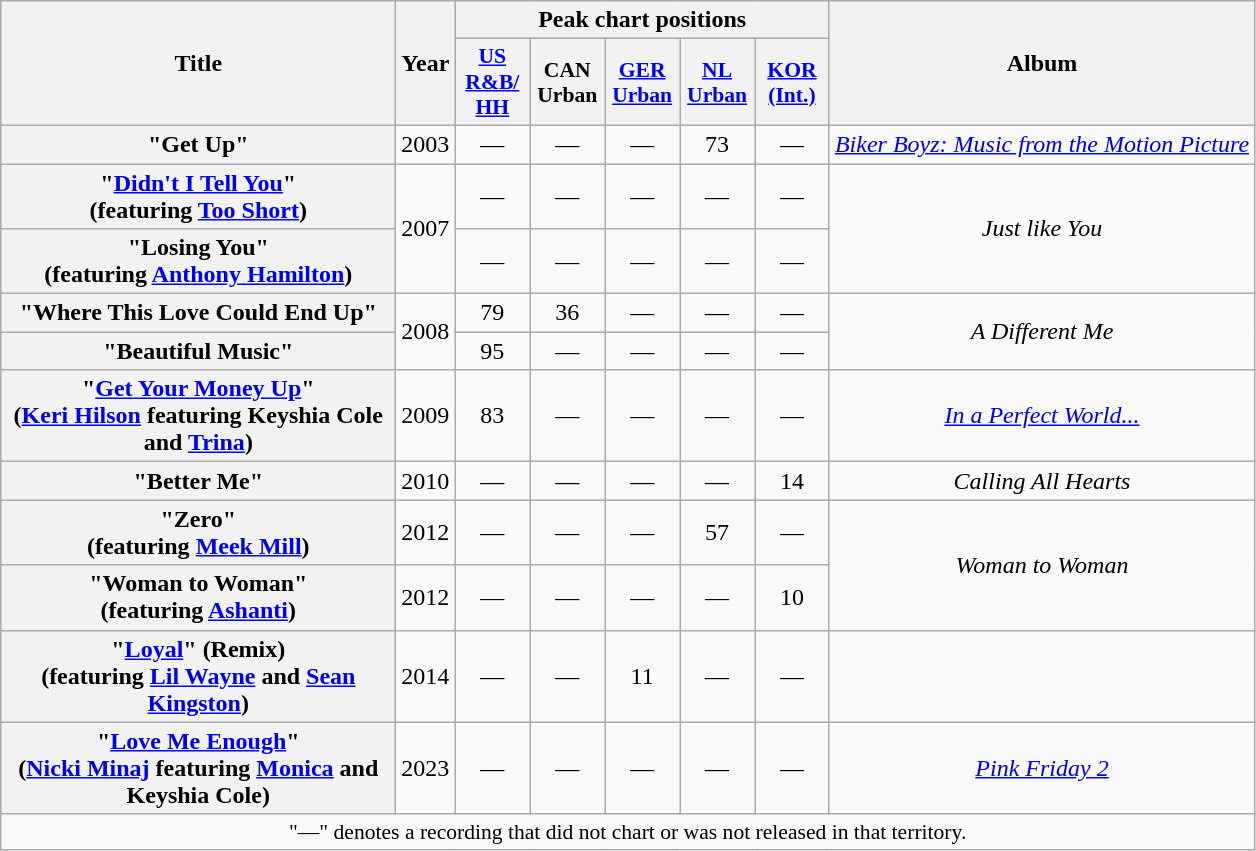<table class="wikitable plainrowheaders" style="text-align:center;">
<tr>
<th scope="col" rowspan="2" style="width:16em;">Title</th>
<th scope="col" rowspan="2">Year</th>
<th scope="col" colspan="5">Peak chart positions</th>
<th scope="col" rowspan="2">Album</th>
</tr>
<tr>
<th scope="col" style="width:3em;font-size:90%;"><a href='#'>US<br>R&B/<br>HH</a><br></th>
<th scope="col" style="width:3em;font-size:90%;">CAN<br>Urban<br></th>
<th scope="col" style="width:3em;font-size:90%;"><a href='#'>GER<br>Urban</a><br></th>
<th scope="col" style="width:3em;font-size:90%;"><a href='#'>NL<br>Urban</a><br></th>
<th scope="col" style="width:3em;font-size:90%;"><a href='#'>KOR<br>(Int.)</a><br></th>
</tr>
<tr>
<th scope="row">"Get Up"</th>
<td>2003</td>
<td>—</td>
<td>—</td>
<td>—</td>
<td>73</td>
<td>—</td>
<td><em><a href='#'>Biker Boyz: Music from the Motion Picture</a></em></td>
</tr>
<tr>
<th scope="row">"<a href='#'>Didn't I Tell You</a>"<br><span>(featuring <a href='#'>Too Short</a>)</span></th>
<td rowspan="2">2007</td>
<td>—</td>
<td>—</td>
<td>—</td>
<td>—</td>
<td>—</td>
<td rowspan="2"><em>Just like You</em></td>
</tr>
<tr>
<th scope="row">"Losing You"<br><span>(featuring <a href='#'>Anthony Hamilton</a>)</span></th>
<td>—</td>
<td>—</td>
<td>—</td>
<td>—</td>
<td>—</td>
</tr>
<tr>
<th scope="row">"Where This Love Could End Up"</th>
<td rowspan="2">2008</td>
<td>79</td>
<td>36</td>
<td>—</td>
<td>—</td>
<td>—</td>
<td rowspan="2"><em>A Different Me</em></td>
</tr>
<tr>
<th scope="row">"Beautiful Music"</th>
<td>95</td>
<td>—</td>
<td>—</td>
<td>—</td>
<td>—</td>
</tr>
<tr>
<th scope="row">"<a href='#'>Get Your Money Up</a>" <br><span>(<a href='#'>Keri Hilson</a> featuring Keyshia Cole and <a href='#'>Trina</a>)</span></th>
<td>2009</td>
<td>83</td>
<td>—</td>
<td>—</td>
<td>—</td>
<td>—</td>
<td><em><a href='#'>In a Perfect World...</a></em></td>
</tr>
<tr>
<th scope="row">"Better Me"</th>
<td>2010</td>
<td>—</td>
<td>—</td>
<td>—</td>
<td>—</td>
<td>14</td>
<td><em>Calling All Hearts</em></td>
</tr>
<tr>
<th scope="row">"Zero"<br><span>(featuring <a href='#'>Meek Mill</a>)</span></th>
<td>2012</td>
<td>—</td>
<td>—</td>
<td>—</td>
<td>57</td>
<td>—</td>
<td rowspan="2"><em>Woman to Woman</em></td>
</tr>
<tr>
<th scope="row">"Woman to Woman"<br><span>(featuring <a href='#'>Ashanti</a>)</span></th>
<td>2012</td>
<td>—</td>
<td>—</td>
<td>—</td>
<td>—</td>
<td>10</td>
</tr>
<tr>
<th scope="row">"<a href='#'>Loyal</a>" (Remix)<br><span>(featuring <a href='#'>Lil Wayne</a> and <a href='#'>Sean Kingston</a>)</span></th>
<td>2014</td>
<td>—</td>
<td>—</td>
<td>11</td>
<td>—</td>
<td>—</td>
<td></td>
</tr>
<tr>
<th scope="row">"<a href='#'>Love Me Enough</a>"<br><span>(<a href='#'>Nicki Minaj</a> featuring <a href='#'>Monica</a> and Keyshia Cole)</span></th>
<td>2023</td>
<td>—</td>
<td>—</td>
<td>—</td>
<td>—</td>
<td>—</td>
<td><em><a href='#'>Pink Friday 2</a></em></td>
</tr>
<tr>
<td colspan="15" style="font-size:90%">"—" denotes a recording that did not chart or was not released in that territory.</td>
</tr>
</table>
